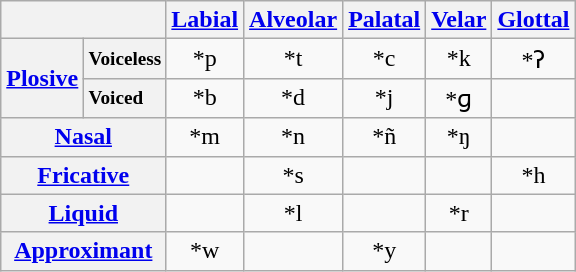<table class="wikitable">
<tr>
<th colspan=2></th>
<th><a href='#'>Labial</a></th>
<th><a href='#'>Alveolar</a></th>
<th><a href='#'>Palatal</a></th>
<th><a href='#'>Velar</a></th>
<th><a href='#'>Glottal</a></th>
</tr>
<tr>
<th rowspan=2><a href='#'>Plosive</a></th>
<th style="text-align: left; font-size: 80%;">Voiceless</th>
<td align="center">*p</td>
<td align="center">*t</td>
<td align="center">*c</td>
<td align="center">*k</td>
<td align="center">*ʔ</td>
</tr>
<tr>
<th style="text-align: left; font-size: 80%;">Voiced</th>
<td align="center">*b</td>
<td align="center">*d</td>
<td align="center">*j</td>
<td align="center">*ɡ</td>
<td></td>
</tr>
<tr>
<th colspan=2><a href='#'>Nasal</a></th>
<td align="center">*m</td>
<td align="center">*n</td>
<td align="center">*ñ</td>
<td align="center">*ŋ</td>
<td></td>
</tr>
<tr>
<th colspan=2><a href='#'>Fricative</a></th>
<td></td>
<td align="center">*s</td>
<td></td>
<td></td>
<td align="center">*h</td>
</tr>
<tr>
<th colspan=2><a href='#'>Liquid</a></th>
<td></td>
<td align="center">*l</td>
<td></td>
<td align="center">*r</td>
<td></td>
</tr>
<tr>
<th colspan=2><a href='#'>Approximant</a></th>
<td align="center">*w</td>
<td></td>
<td align="center">*y</td>
<td></td>
<td></td>
</tr>
</table>
